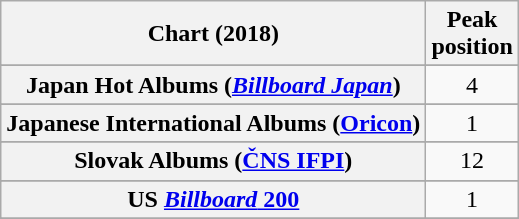<table class="wikitable sortable plainrowheaders" style="text-align:center">
<tr>
<th scope="col">Chart (2018)</th>
<th scope="col">Peak<br> position</th>
</tr>
<tr>
</tr>
<tr>
</tr>
<tr>
</tr>
<tr>
</tr>
<tr>
</tr>
<tr>
</tr>
<tr>
</tr>
<tr>
</tr>
<tr>
</tr>
<tr>
</tr>
<tr>
</tr>
<tr>
</tr>
<tr>
</tr>
<tr>
</tr>
<tr>
<th scope="row">Japan Hot Albums (<em><a href='#'>Billboard Japan</a></em>)</th>
<td>4</td>
</tr>
<tr>
</tr>
<tr>
<th scope="row">Japanese International Albums (<a href='#'>Oricon</a>)</th>
<td>1</td>
</tr>
<tr>
</tr>
<tr>
</tr>
<tr>
</tr>
<tr>
</tr>
<tr>
</tr>
<tr>
<th scope="row">Slovak Albums (<a href='#'>ČNS IFPI</a>)</th>
<td>12</td>
</tr>
<tr>
</tr>
<tr>
</tr>
<tr>
</tr>
<tr>
</tr>
<tr>
<th scope="row">US <a href='#'><em>Billboard</em> 200</a></th>
<td>1</td>
</tr>
<tr>
</tr>
<tr>
</tr>
</table>
